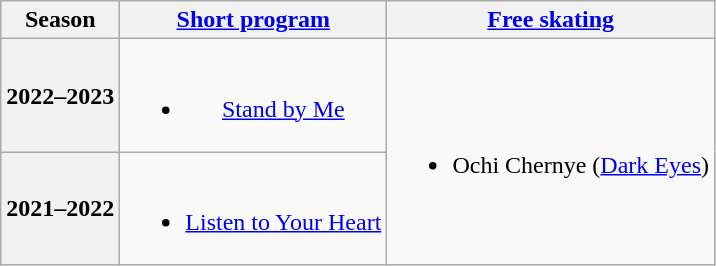<table class="wikitable" style="text-align:center">
<tr>
<th>Season</th>
<th><a href='#'>Short program</a></th>
<th><a href='#'>Free skating</a></th>
</tr>
<tr>
<th>2022–2023 <br></th>
<td><br><ul><li><a href='#'>Stand by Me</a> <br> </li></ul></td>
<td rowspan=2><br><ul><li>Ochi Chernye (<a href='#'>Dark Eyes</a>) <br></li></ul></td>
</tr>
<tr>
<th>2021–2022 <br></th>
<td><br><ul><li><a href='#'>Listen to Your Heart</a> <br></li></ul></td>
</tr>
</table>
